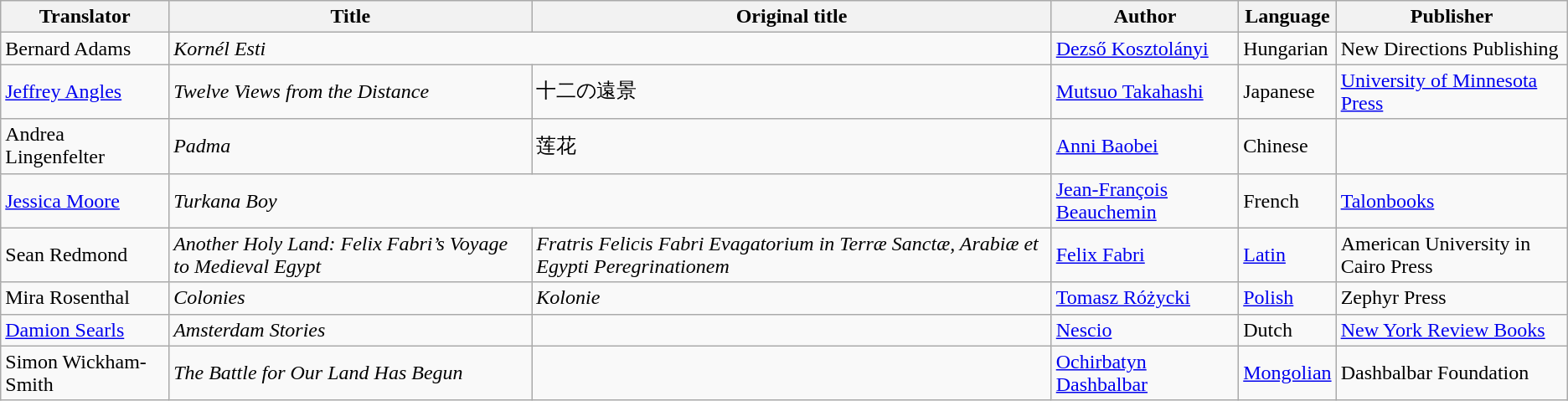<table class="wikitable sortable">
<tr>
<th>Translator</th>
<th>Title</th>
<th>Original title</th>
<th>Author</th>
<th>Language</th>
<th>Publisher</th>
</tr>
<tr>
<td>Bernard Adams</td>
<td colspan="2"><em>Kornél Esti</em></td>
<td> <a href='#'>Dezső Kosztolányi</a></td>
<td>Hungarian</td>
<td>New Directions Publishing</td>
</tr>
<tr>
<td><a href='#'>Jeffrey Angles</a></td>
<td><em>Twelve Views from the Distance</em></td>
<td>十二の遠景</td>
<td> <a href='#'>Mutsuo Takahashi</a></td>
<td>Japanese</td>
<td><a href='#'>University of Minnesota Press</a></td>
</tr>
<tr>
<td>Andrea Lingenfelter</td>
<td><em>Padma</em></td>
<td>莲花</td>
<td> <a href='#'>Anni Baobei</a></td>
<td>Chinese</td>
<td></td>
</tr>
<tr>
<td><a href='#'>Jessica Moore</a></td>
<td colspan="2"><em>Turkana Boy</em></td>
<td> <a href='#'>Jean-François Beauchemin</a></td>
<td>French</td>
<td><a href='#'>Talonbooks</a></td>
</tr>
<tr>
<td>Sean Redmond</td>
<td><em>Another Holy Land: Felix Fabri’s Voyage to Medieval Egypt</em></td>
<td><em>Fratris Felicis Fabri Evagatorium in Terræ Sanctæ, Arabiæ et Egypti Peregrinationem</em></td>
<td> <a href='#'>Felix Fabri</a></td>
<td><a href='#'>Latin</a></td>
<td>American University in Cairo Press</td>
</tr>
<tr>
<td>Mira Rosenthal</td>
<td><em>Colonies</em></td>
<td><em>Kolonie</em></td>
<td> <a href='#'>Tomasz Różycki</a></td>
<td><a href='#'>Polish</a></td>
<td>Zephyr Press</td>
</tr>
<tr>
<td><a href='#'>Damion Searls</a></td>
<td><em>Amsterdam Stories</em></td>
<td></td>
<td> <a href='#'>Nescio</a></td>
<td>Dutch</td>
<td><a href='#'>New York Review Books</a></td>
</tr>
<tr>
<td>Simon Wickham-Smith</td>
<td><em>The Battle for Our Land Has Begun</em></td>
<td></td>
<td> <a href='#'>Ochirbatyn Dashbalbar</a></td>
<td><a href='#'>Mongolian</a></td>
<td>Dashbalbar Foundation</td>
</tr>
</table>
